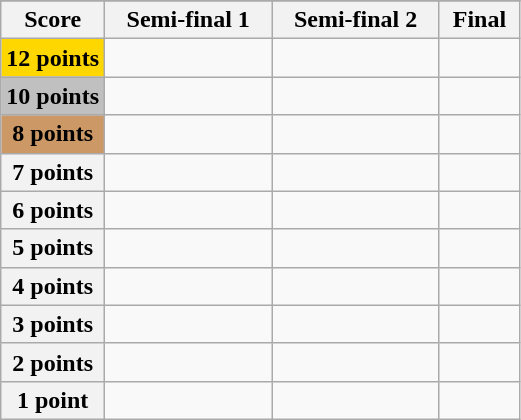<table class="wikitable">
<tr>
</tr>
<tr>
<th scope="col" width="20%">Score</th>
<th scope="col">Semi-final 1</th>
<th scope="col">Semi-final 2</th>
<th scope="col">Final</th>
</tr>
<tr>
<th scope="row" style="background:gold">12 points</th>
<td></td>
<td></td>
<td></td>
</tr>
<tr>
<th scope="row" style="background:silver">10 points</th>
<td></td>
<td></td>
<td></td>
</tr>
<tr>
<th scope="row" style="background:#CC9966">8 points</th>
<td></td>
<td></td>
<td></td>
</tr>
<tr>
<th scope="row">7 points</th>
<td></td>
<td></td>
<td></td>
</tr>
<tr>
<th scope="row">6 points</th>
<td></td>
<td></td>
<td></td>
</tr>
<tr>
<th scope="row">5 points</th>
<td></td>
<td></td>
<td></td>
</tr>
<tr>
<th scope="row">4 points</th>
<td></td>
<td></td>
<td></td>
</tr>
<tr>
<th scope="row">3 points</th>
<td></td>
<td></td>
<td></td>
</tr>
<tr>
<th scope="row">2 points</th>
<td></td>
<td></td>
<td></td>
</tr>
<tr>
<th scope="row">1 point</th>
<td></td>
<td></td>
<td></td>
</tr>
</table>
